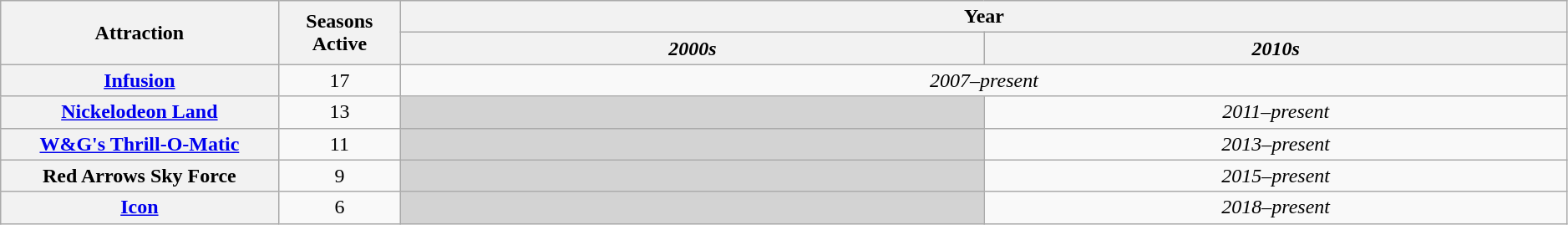<table class="wikitable" style="text-align:center; width:99%;">
<tr>
<th rowspan="2" style="width:7%;">Attraction</th>
<th rowspan="2" style="width:2%;">Seasons Active</th>
<th colspan="2">Year</th>
</tr>
<tr>
<th style="width:15%;"><em>2000s</em></th>
<th style="width:15%;"><em>2010s</em></th>
</tr>
<tr>
<th><a href='#'>Infusion</a></th>
<td>17</td>
<td colspan="2"><em>2007–present</em></td>
</tr>
<tr>
<th><a href='#'>Nickelodeon Land</a></th>
<td>13</td>
<td colspan="1" style="background:lightgrey;"> </td>
<td colspan="1"><em>2011–present</em></td>
</tr>
<tr>
<th><a href='#'>W&G's Thrill-O-Matic</a></th>
<td>11</td>
<td colspan="1" style="background:lightgrey;"> </td>
<td colspan="1"><em>2013–present</em></td>
</tr>
<tr>
<th>Red Arrows Sky Force</th>
<td>9</td>
<td colspan="1" style="background:lightgrey;"> </td>
<td colspan="1"><em>2015–present</em></td>
</tr>
<tr>
<th><a href='#'>Icon</a></th>
<td>6</td>
<td colspan="1" style="background:lightgrey;"> </td>
<td colspan="1"><em>2018–present</em></td>
</tr>
</table>
